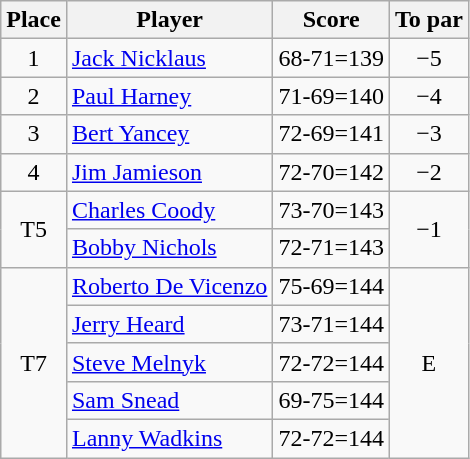<table class="wikitable">
<tr>
<th>Place</th>
<th>Player</th>
<th>Score</th>
<th>To par</th>
</tr>
<tr>
<td align="center">1</td>
<td> <a href='#'>Jack Nicklaus</a></td>
<td>68-71=139</td>
<td align="center">−5</td>
</tr>
<tr>
<td align="center">2</td>
<td> <a href='#'>Paul Harney</a></td>
<td>71-69=140</td>
<td align="center">−4</td>
</tr>
<tr>
<td align="center">3</td>
<td> <a href='#'>Bert Yancey</a></td>
<td>72-69=141</td>
<td align="center">−3</td>
</tr>
<tr>
<td align="center">4</td>
<td> <a href='#'>Jim Jamieson</a></td>
<td>72-70=142</td>
<td align="center">−2</td>
</tr>
<tr>
<td rowspan=2 align="center">T5</td>
<td> <a href='#'>Charles Coody</a></td>
<td>73-70=143</td>
<td rowspan=2 align="center">−1</td>
</tr>
<tr>
<td> <a href='#'>Bobby Nichols</a></td>
<td>72-71=143</td>
</tr>
<tr>
<td rowspan=5 align="center">T7</td>
<td> <a href='#'>Roberto De Vicenzo</a></td>
<td>75-69=144</td>
<td rowspan=5 align="center">E</td>
</tr>
<tr>
<td> <a href='#'>Jerry Heard</a></td>
<td>73-71=144</td>
</tr>
<tr>
<td> <a href='#'>Steve Melnyk</a></td>
<td>72-72=144</td>
</tr>
<tr>
<td> <a href='#'>Sam Snead</a></td>
<td>69-75=144</td>
</tr>
<tr>
<td> <a href='#'>Lanny Wadkins</a></td>
<td>72-72=144</td>
</tr>
</table>
